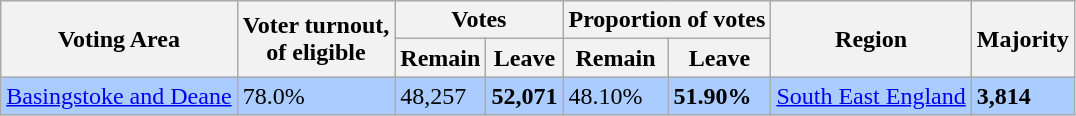<table class="wikitable sortable">
<tr>
<th rowspan=2>Voting Area</th>
<th rowspan=2>Voter turnout,<br>of eligible</th>
<th colspan=2>Votes</th>
<th colspan=2>Proportion of votes</th>
<th rowspan=2>Region</th>
<th rowspan=2>Majority</th>
</tr>
<tr>
<th>Remain</th>
<th>Leave</th>
<th>Remain</th>
<th>Leave</th>
</tr>
<tr style="background:#acf;">
<td><a href='#'>Basingstoke and Deane</a></td>
<td>78.0%</td>
<td>48,257</td>
<td><strong>52,071</strong></td>
<td>48.10%</td>
<td><strong>51.90%</strong></td>
<td><a href='#'>South East England</a></td>
<td><strong>3,814</strong></td>
</tr>
</table>
